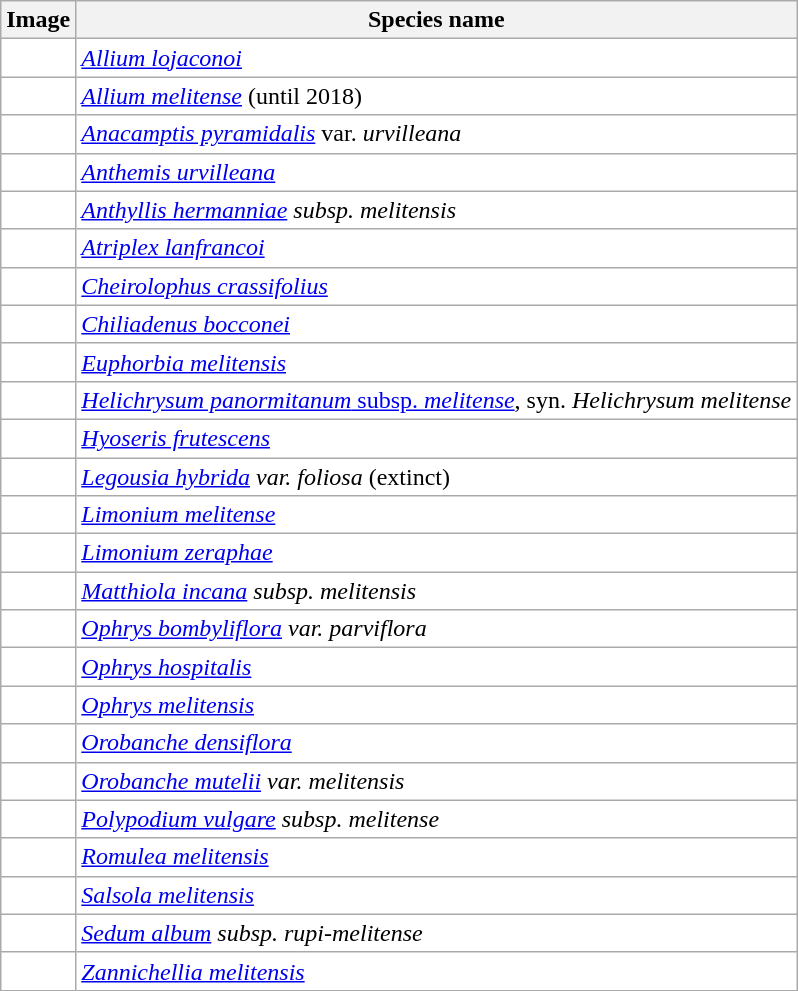<table class="wikitable" style="background: white">
<tr>
<th>Image</th>
<th>Species name</th>
</tr>
<tr>
<td></td>
<td><em><a href='#'>Allium lojaconoi</a></em></td>
</tr>
<tr>
<td></td>
<td><em><a href='#'>Allium melitense</a></em> (until 2018)</td>
</tr>
<tr>
<td></td>
<td><em><a href='#'>Anacamptis pyramidalis</a></em> var. <em>urvilleana</em></td>
</tr>
<tr>
<td></td>
<td><em><a href='#'>Anthemis urvilleana</a></em></td>
</tr>
<tr>
<td></td>
<td><em><a href='#'>Anthyllis hermanniae</a> subsp. melitensis</em></td>
</tr>
<tr>
<td></td>
<td><em><a href='#'>Atriplex lanfrancoi</a></em></td>
</tr>
<tr>
<td></td>
<td><em><a href='#'>Cheirolophus crassifolius</a></em></td>
</tr>
<tr>
<td></td>
<td><em><a href='#'>Chiliadenus bocconei</a></em></td>
</tr>
<tr>
<td></td>
<td><em><a href='#'>Euphorbia melitensis</a></em></td>
</tr>
<tr>
<td></td>
<td><a href='#'><em>Helichrysum panormitanum</em> subsp. <em>melitense</em></a>, syn. <em>Helichrysum melitense</em></td>
</tr>
<tr>
<td></td>
<td><em><a href='#'>Hyoseris frutescens</a></em></td>
</tr>
<tr>
<td></td>
<td><em><a href='#'>Legousia hybrida</a> var. foliosa</em> (extinct)</td>
</tr>
<tr>
<td></td>
<td><em><a href='#'>Limonium melitense</a></em></td>
</tr>
<tr>
<td></td>
<td><em><a href='#'>Limonium zeraphae</a></em></td>
</tr>
<tr>
<td></td>
<td><em><a href='#'>Matthiola incana</a> subsp. melitensis</em></td>
</tr>
<tr>
<td></td>
<td><em><a href='#'>Ophrys bombyliflora</a> var. parviflora</em></td>
</tr>
<tr>
<td></td>
<td><em><a href='#'>Ophrys hospitalis</a></em></td>
</tr>
<tr>
<td></td>
<td><em><a href='#'>Ophrys melitensis</a></em></td>
</tr>
<tr>
<td></td>
<td><em><a href='#'>Orobanche densiflora</a></em></td>
</tr>
<tr>
<td></td>
<td><em><a href='#'>Orobanche mutelii</a> var. melitensis</em></td>
</tr>
<tr>
<td></td>
<td><em><a href='#'>Polypodium vulgare</a> subsp. melitense</em></td>
</tr>
<tr>
<td></td>
<td><em><a href='#'>Romulea melitensis</a></em></td>
</tr>
<tr>
<td></td>
<td><em><a href='#'>Salsola melitensis</a></em></td>
</tr>
<tr>
<td></td>
<td><em><a href='#'>Sedum album</a> subsp. rupi-melitense</em></td>
</tr>
<tr>
<td></td>
<td><em><a href='#'>Zannichellia melitensis</a></em></td>
</tr>
</table>
